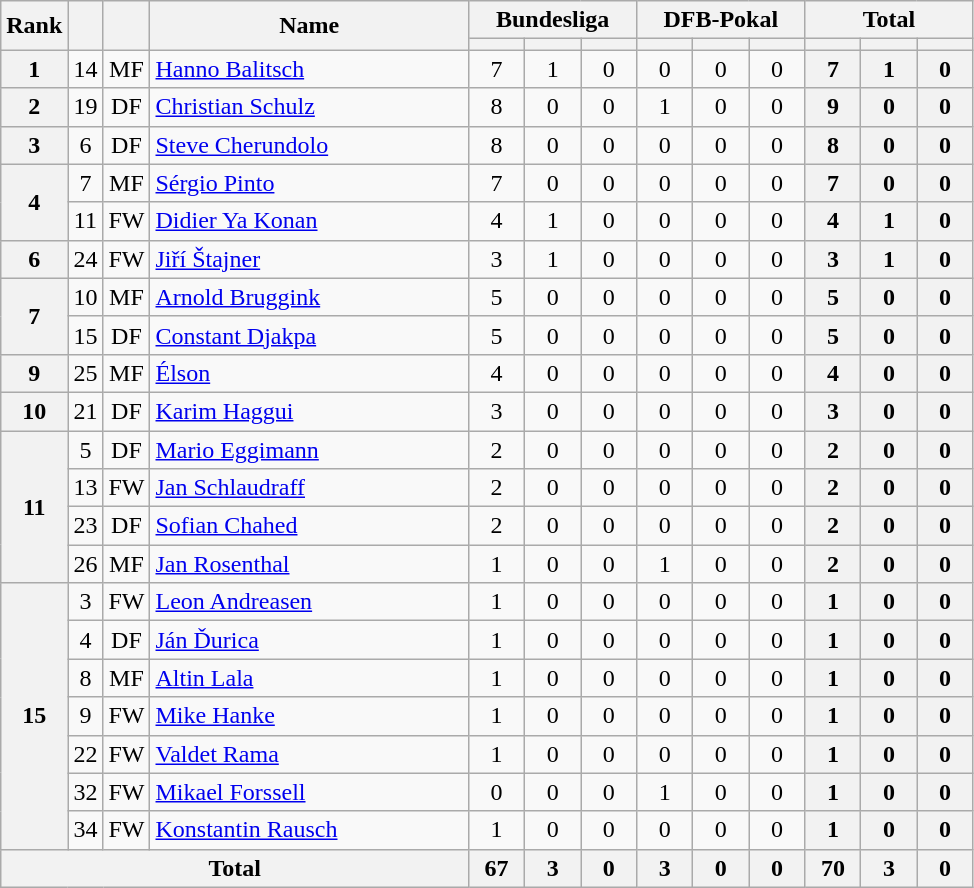<table class="wikitable" style="text-align:center;">
<tr>
<th rowspan="2">Rank</th>
<th rowspan="2"></th>
<th rowspan="2"></th>
<th rowspan="2" width=205>Name</th>
<th colspan="3" width=90>Bundesliga</th>
<th colspan="3" width=90>DFB-Pokal</th>
<th colspan="3" width=90>Total</th>
</tr>
<tr>
<th width=30></th>
<th width=30></th>
<th width=30></th>
<th width=30></th>
<th width=30></th>
<th width=30></th>
<th width=30></th>
<th width=30></th>
<th width=30></th>
</tr>
<tr>
<th>1</th>
<td>14</td>
<td>MF</td>
<td align="left"> <a href='#'>Hanno Balitsch</a></td>
<td>7</td>
<td>1</td>
<td>0</td>
<td>0</td>
<td>0</td>
<td>0</td>
<th>7</th>
<th>1</th>
<th>0</th>
</tr>
<tr>
<th>2</th>
<td>19</td>
<td>DF</td>
<td align="left"> <a href='#'>Christian Schulz</a></td>
<td>8</td>
<td>0</td>
<td>0</td>
<td>1</td>
<td>0</td>
<td>0</td>
<th>9</th>
<th>0</th>
<th>0</th>
</tr>
<tr>
<th>3</th>
<td>6</td>
<td>DF</td>
<td align="left"> <a href='#'>Steve Cherundolo</a></td>
<td>8</td>
<td>0</td>
<td>0</td>
<td>0</td>
<td>0</td>
<td>0</td>
<th>8</th>
<th>0</th>
<th>0</th>
</tr>
<tr>
<th rowspan=2>4</th>
<td>7</td>
<td>MF</td>
<td align="left"> <a href='#'>Sérgio Pinto</a></td>
<td>7</td>
<td>0</td>
<td>0</td>
<td>0</td>
<td>0</td>
<td>0</td>
<th>7</th>
<th>0</th>
<th>0</th>
</tr>
<tr>
<td>11</td>
<td>FW</td>
<td align="left"> <a href='#'>Didier Ya Konan</a></td>
<td>4</td>
<td>1</td>
<td>0</td>
<td>0</td>
<td>0</td>
<td>0</td>
<th>4</th>
<th>1</th>
<th>0</th>
</tr>
<tr>
<th>6</th>
<td>24</td>
<td>FW</td>
<td align="left"> <a href='#'>Jiří Štajner</a></td>
<td>3</td>
<td>1</td>
<td>0</td>
<td>0</td>
<td>0</td>
<td>0</td>
<th>3</th>
<th>1</th>
<th>0</th>
</tr>
<tr>
<th rowspan=2>7</th>
<td>10</td>
<td>MF</td>
<td align="left"> <a href='#'>Arnold Bruggink</a></td>
<td>5</td>
<td>0</td>
<td>0</td>
<td>0</td>
<td>0</td>
<td>0</td>
<th>5</th>
<th>0</th>
<th>0</th>
</tr>
<tr>
<td>15</td>
<td>DF</td>
<td align="left"> <a href='#'>Constant Djakpa</a></td>
<td>5</td>
<td>0</td>
<td>0</td>
<td>0</td>
<td>0</td>
<td>0</td>
<th>5</th>
<th>0</th>
<th>0</th>
</tr>
<tr>
<th>9</th>
<td>25</td>
<td>MF</td>
<td align="left"> <a href='#'>Élson</a></td>
<td>4</td>
<td>0</td>
<td>0</td>
<td>0</td>
<td>0</td>
<td>0</td>
<th>4</th>
<th>0</th>
<th>0</th>
</tr>
<tr>
<th>10</th>
<td>21</td>
<td>DF</td>
<td align="left"> <a href='#'>Karim Haggui</a></td>
<td>3</td>
<td>0</td>
<td>0</td>
<td>0</td>
<td>0</td>
<td>0</td>
<th>3</th>
<th>0</th>
<th>0</th>
</tr>
<tr>
<th rowspan=4>11</th>
<td>5</td>
<td>DF</td>
<td align="left"> <a href='#'>Mario Eggimann</a></td>
<td>2</td>
<td>0</td>
<td>0</td>
<td>0</td>
<td>0</td>
<td>0</td>
<th>2</th>
<th>0</th>
<th>0</th>
</tr>
<tr>
<td>13</td>
<td>FW</td>
<td align="left"> <a href='#'>Jan Schlaudraff</a></td>
<td>2</td>
<td>0</td>
<td>0</td>
<td>0</td>
<td>0</td>
<td>0</td>
<th>2</th>
<th>0</th>
<th>0</th>
</tr>
<tr>
<td>23</td>
<td>DF</td>
<td align="left"> <a href='#'>Sofian Chahed</a></td>
<td>2</td>
<td>0</td>
<td>0</td>
<td>0</td>
<td>0</td>
<td>0</td>
<th>2</th>
<th>0</th>
<th>0</th>
</tr>
<tr>
<td>26</td>
<td>MF</td>
<td align="left"> <a href='#'>Jan Rosenthal</a></td>
<td>1</td>
<td>0</td>
<td>0</td>
<td>1</td>
<td>0</td>
<td>0</td>
<th>2</th>
<th>0</th>
<th>0</th>
</tr>
<tr>
<th rowspan=7>15</th>
<td>3</td>
<td>FW</td>
<td align="left"> <a href='#'>Leon Andreasen</a></td>
<td>1</td>
<td>0</td>
<td>0</td>
<td>0</td>
<td>0</td>
<td>0</td>
<th>1</th>
<th>0</th>
<th>0</th>
</tr>
<tr>
<td>4</td>
<td>DF</td>
<td align="left"> <a href='#'>Ján Ďurica</a></td>
<td>1</td>
<td>0</td>
<td>0</td>
<td>0</td>
<td>0</td>
<td>0</td>
<th>1</th>
<th>0</th>
<th>0</th>
</tr>
<tr>
<td>8</td>
<td>MF</td>
<td align="left"> <a href='#'>Altin Lala</a></td>
<td>1</td>
<td>0</td>
<td>0</td>
<td>0</td>
<td>0</td>
<td>0</td>
<th>1</th>
<th>0</th>
<th>0</th>
</tr>
<tr>
<td>9</td>
<td>FW</td>
<td align="left"> <a href='#'>Mike Hanke</a></td>
<td>1</td>
<td>0</td>
<td>0</td>
<td>0</td>
<td>0</td>
<td>0</td>
<th>1</th>
<th>0</th>
<th>0</th>
</tr>
<tr>
<td>22</td>
<td>FW</td>
<td align="left"> <a href='#'>Valdet Rama</a></td>
<td>1</td>
<td>0</td>
<td>0</td>
<td>0</td>
<td>0</td>
<td>0</td>
<th>1</th>
<th>0</th>
<th>0</th>
</tr>
<tr>
<td>32</td>
<td>FW</td>
<td align="left"> <a href='#'>Mikael Forssell</a></td>
<td>0</td>
<td>0</td>
<td>0</td>
<td>1</td>
<td>0</td>
<td>0</td>
<th>1</th>
<th>0</th>
<th>0</th>
</tr>
<tr>
<td>34</td>
<td>FW</td>
<td align="left"> <a href='#'>Konstantin Rausch</a></td>
<td>1</td>
<td>0</td>
<td>0</td>
<td>0</td>
<td>0</td>
<td>0</td>
<th>1</th>
<th>0</th>
<th>0</th>
</tr>
<tr>
<th colspan="4">Total</th>
<th>67</th>
<th>3</th>
<th>0</th>
<th>3</th>
<th>0</th>
<th>0</th>
<th>70</th>
<th>3</th>
<th>0</th>
</tr>
</table>
